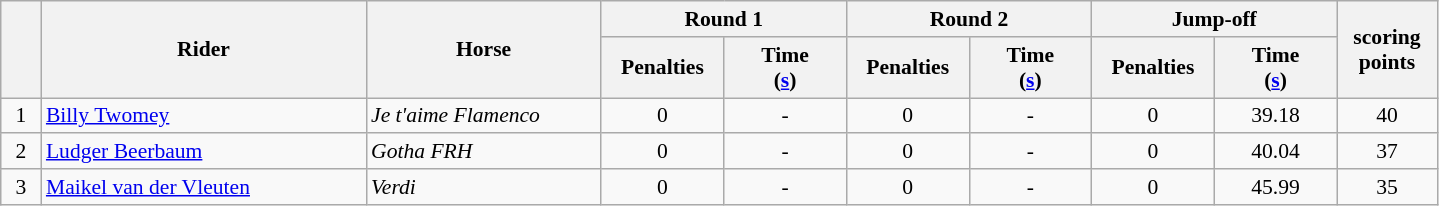<table class="wikitable" style="font-size: 90%">
<tr>
<th rowspan=2 width=20></th>
<th rowspan=2 width=210>Rider</th>
<th rowspan=2 width=150>Horse</th>
<th colspan=2>Round 1</th>
<th colspan=2>Round 2</th>
<th colspan=2>Jump-off</th>
<th rowspan=2 width=60>scoring<br>points</th>
</tr>
<tr>
<th width=75>Penalties</th>
<th width=75>Time<br>(<a href='#'>s</a>)</th>
<th width=75>Penalties</th>
<th width=75>Time<br>(<a href='#'>s</a>)</th>
<th width=75>Penalties</th>
<th width=75>Time<br>(<a href='#'>s</a>)</th>
</tr>
<tr>
<td align=center>1</td>
<td> <a href='#'>Billy Twomey</a></td>
<td><em>Je t'aime Flamenco</em></td>
<td align=center>0</td>
<td align=center>-</td>
<td align=center>0</td>
<td align=center>-</td>
<td align=center>0</td>
<td align=center>39.18</td>
<td align=center>40</td>
</tr>
<tr>
<td align=center>2</td>
<td> <a href='#'>Ludger Beerbaum</a></td>
<td><em>Gotha FRH</em></td>
<td align=center>0</td>
<td align=center>-</td>
<td align=center>0</td>
<td align=center>-</td>
<td align=center>0</td>
<td align=center>40.04</td>
<td align=center>37</td>
</tr>
<tr>
<td align=center>3</td>
<td> <a href='#'>Maikel van der Vleuten</a></td>
<td><em>Verdi</em></td>
<td align=center>0</td>
<td align=center>-</td>
<td align=center>0</td>
<td align=center>-</td>
<td align=center>0</td>
<td align=center>45.99</td>
<td align=center>35</td>
</tr>
</table>
